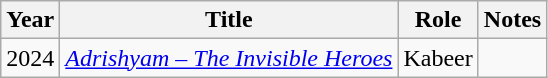<table class="wikitable sortable">
<tr>
<th>Year</th>
<th>Title</th>
<th>Role</th>
<th>Notes</th>
</tr>
<tr>
<td>2024</td>
<td><em><a href='#'>Adrishyam – The Invisible Heroes</a></em></td>
<td>Kabeer</td>
<td></td>
</tr>
</table>
